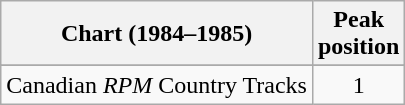<table class="wikitable sortable">
<tr>
<th align="left">Chart (1984–1985)</th>
<th align="center">Peak<br>position</th>
</tr>
<tr>
</tr>
<tr>
<td align="left">Canadian <em>RPM</em> Country Tracks</td>
<td align="center">1</td>
</tr>
</table>
